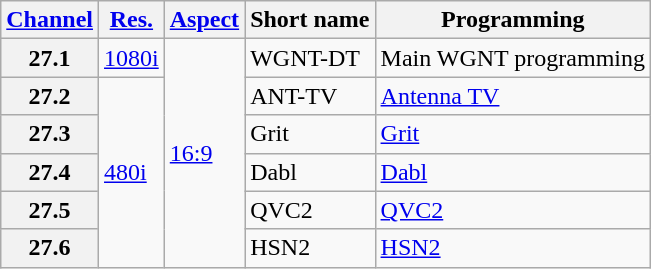<table class="wikitable">
<tr>
<th scope = "col"><a href='#'>Channel</a></th>
<th scope = "col"><a href='#'>Res.</a></th>
<th scope = "col"><a href='#'>Aspect</a></th>
<th scope = "col">Short name</th>
<th scope = "col">Programming</th>
</tr>
<tr>
<th scope = "row">27.1</th>
<td><a href='#'>1080i</a></td>
<td rowspan="6"><a href='#'>16:9</a></td>
<td>WGNT-DT</td>
<td>Main WGNT programming</td>
</tr>
<tr>
<th scope = "row">27.2</th>
<td rowspan=5><a href='#'>480i</a></td>
<td>ANT-TV</td>
<td><a href='#'>Antenna TV</a></td>
</tr>
<tr>
<th scope = "row">27.3</th>
<td>Grit</td>
<td><a href='#'>Grit</a></td>
</tr>
<tr>
<th scope = "row">27.4</th>
<td>Dabl</td>
<td><a href='#'>Dabl</a></td>
</tr>
<tr>
<th scope = "row">27.5</th>
<td>QVC2</td>
<td><a href='#'>QVC2</a></td>
</tr>
<tr>
<th scope = "row">27.6</th>
<td>HSN2</td>
<td><a href='#'>HSN2</a></td>
</tr>
</table>
